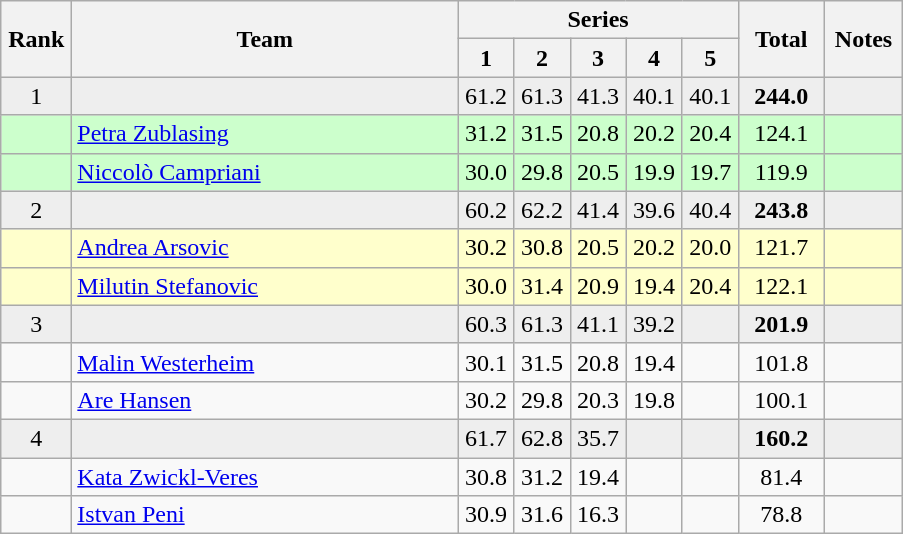<table class="wikitable" style="text-align:center">
<tr>
<th rowspan=2 width=40>Rank</th>
<th rowspan=2 width=250>Team</th>
<th colspan=5>Series</th>
<th rowspan=2 width=50>Total</th>
<th rowspan=2 width=45>Notes</th>
</tr>
<tr>
<th width=30>1</th>
<th width=30>2</th>
<th width=30>3</th>
<th width=30>4</th>
<th width=30>5</th>
</tr>
<tr bgcolor=eeeeee>
<td>1</td>
<td align=left></td>
<td>61.2</td>
<td>61.3</td>
<td>41.3</td>
<td>40.1</td>
<td>40.1</td>
<td><strong>244.0</strong></td>
<td></td>
</tr>
<tr bgcolor=ccffcc>
<td></td>
<td align=left><a href='#'>Petra Zublasing</a></td>
<td>31.2</td>
<td>31.5</td>
<td>20.8</td>
<td>20.2</td>
<td>20.4</td>
<td>124.1</td>
<td></td>
</tr>
<tr bgcolor=ccffcc>
<td></td>
<td align=left><a href='#'>Niccolò Campriani</a></td>
<td>30.0</td>
<td>29.8</td>
<td>20.5</td>
<td>19.9</td>
<td>19.7</td>
<td>119.9</td>
<td></td>
</tr>
<tr bgcolor=eeeeee>
<td>2</td>
<td align=left></td>
<td>60.2</td>
<td>62.2</td>
<td>41.4</td>
<td>39.6</td>
<td>40.4</td>
<td><strong>243.8</strong></td>
<td></td>
</tr>
<tr bgcolor=ffffcc>
<td></td>
<td align=left><a href='#'>Andrea Arsovic</a></td>
<td>30.2</td>
<td>30.8</td>
<td>20.5</td>
<td>20.2</td>
<td>20.0</td>
<td>121.7</td>
<td></td>
</tr>
<tr bgcolor=ffffcc>
<td></td>
<td align=left><a href='#'>Milutin Stefanovic</a></td>
<td>30.0</td>
<td>31.4</td>
<td>20.9</td>
<td>19.4</td>
<td>20.4</td>
<td>122.1</td>
<td></td>
</tr>
<tr bgcolor=eeeeee>
<td>3</td>
<td align=left></td>
<td>60.3</td>
<td>61.3</td>
<td>41.1</td>
<td>39.2</td>
<td></td>
<td><strong>201.9</strong></td>
<td></td>
</tr>
<tr>
<td></td>
<td align=left><a href='#'>Malin Westerheim</a></td>
<td>30.1</td>
<td>31.5</td>
<td>20.8</td>
<td>19.4</td>
<td></td>
<td>101.8</td>
<td></td>
</tr>
<tr>
<td></td>
<td align=left><a href='#'>Are Hansen</a></td>
<td>30.2</td>
<td>29.8</td>
<td>20.3</td>
<td>19.8</td>
<td></td>
<td>100.1</td>
<td></td>
</tr>
<tr bgcolor=eeeeee>
<td>4</td>
<td align=left></td>
<td>61.7</td>
<td>62.8</td>
<td>35.7</td>
<td></td>
<td></td>
<td><strong>160.2</strong></td>
<td></td>
</tr>
<tr>
<td></td>
<td align=left><a href='#'>Kata Zwickl-Veres</a></td>
<td>30.8</td>
<td>31.2</td>
<td>19.4</td>
<td></td>
<td></td>
<td>81.4</td>
<td></td>
</tr>
<tr>
<td></td>
<td align=left><a href='#'>Istvan Peni</a></td>
<td>30.9</td>
<td>31.6</td>
<td>16.3</td>
<td></td>
<td></td>
<td>78.8</td>
<td></td>
</tr>
</table>
